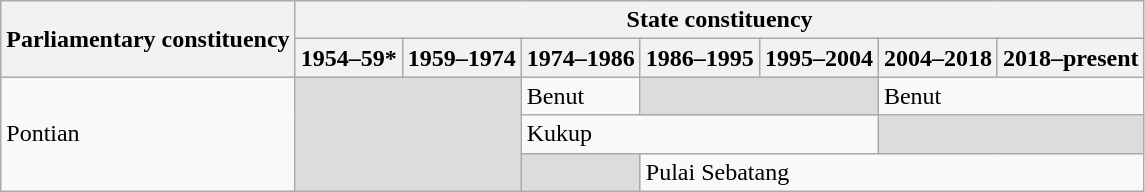<table class="wikitable">
<tr>
<th rowspan="2">Parliamentary constituency</th>
<th colspan="7">State constituency</th>
</tr>
<tr>
<th>1954–59*</th>
<th>1959–1974</th>
<th>1974–1986</th>
<th>1986–1995</th>
<th>1995–2004</th>
<th>2004–2018</th>
<th>2018–present</th>
</tr>
<tr>
<td rowspan="3">Pontian</td>
<td colspan="2" rowspan="3" bgcolor="dcdcdc"></td>
<td>Benut</td>
<td colspan="2" bgcolor="dcdcdc"></td>
<td colspan="2">Benut</td>
</tr>
<tr>
<td colspan="3">Kukup</td>
<td colspan="2" bgcolor="dcdcdc"></td>
</tr>
<tr>
<td bgcolor="dcdcdc"></td>
<td colspan="4">Pulai Sebatang</td>
</tr>
</table>
